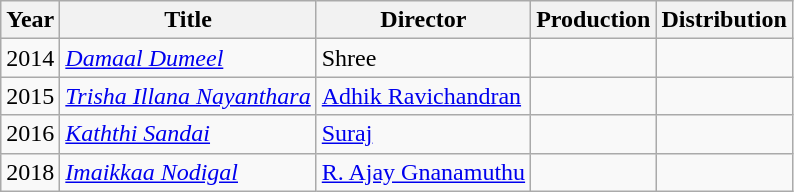<table class="wikitable">
<tr>
<th>Year</th>
<th>Title</th>
<th>Director</th>
<th>Production</th>
<th>Distribution</th>
</tr>
<tr>
<td>2014</td>
<td><em><a href='#'>Damaal Dumeel</a></em></td>
<td>Shree</td>
<td style="text-align: center;"></td>
<td style="text-align: center;"></td>
</tr>
<tr>
<td>2015</td>
<td><em><a href='#'>Trisha Illana Nayanthara</a></em></td>
<td><a href='#'>Adhik Ravichandran</a></td>
<td style="text-align: center;"></td>
<td style="text-align: center;"></td>
</tr>
<tr>
<td>2016</td>
<td><em><a href='#'>Kaththi Sandai</a></em></td>
<td><a href='#'>Suraj</a></td>
<td style="text-align: center;"></td>
<td style="text-align: center;"></td>
</tr>
<tr>
<td>2018</td>
<td><em><a href='#'>Imaikkaa Nodigal</a></em></td>
<td><a href='#'>R. Ajay Gnanamuthu</a></td>
<td style="text-align: center;"></td>
<td style="text-align: center;"></td>
</tr>
</table>
